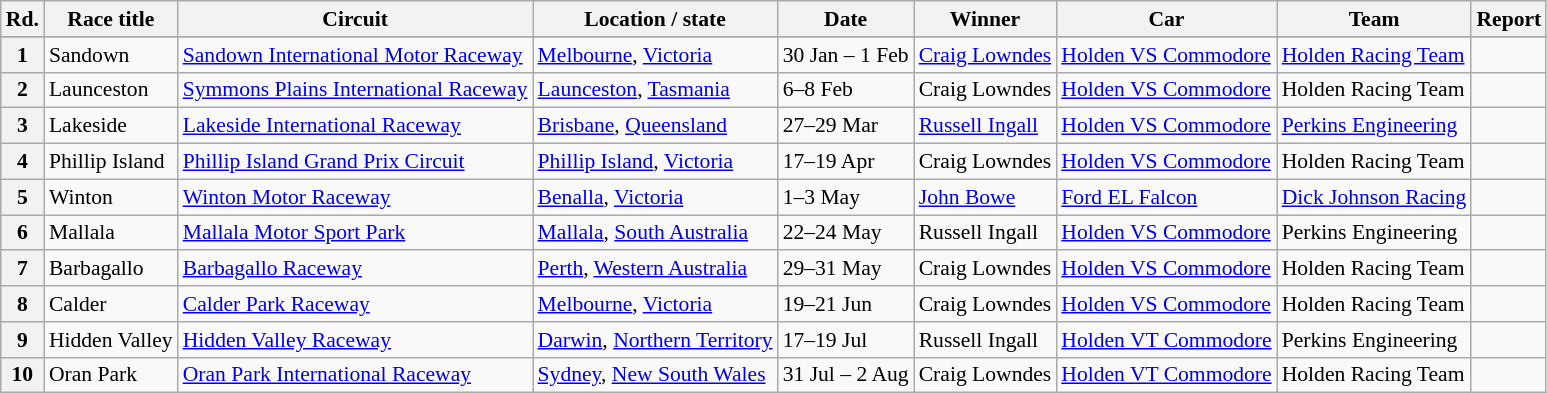<table class="wikitable" style="font-size: 90%">
<tr>
<th>Rd.</th>
<th>Race title</th>
<th>Circuit</th>
<th>Location / state</th>
<th>Date</th>
<th>Winner</th>
<th>Car</th>
<th>Team</th>
<th>Report</th>
</tr>
<tr>
</tr>
<tr>
<th>1</th>
<td> Sandown</td>
<td><a href='#'>Sandown International Motor Raceway</a></td>
<td><a href='#'>Melbourne</a>, <a href='#'>Victoria</a></td>
<td>30 Jan – 1 Feb</td>
<td><a href='#'>Craig Lowndes</a></td>
<td><a href='#'>Holden VS Commodore</a></td>
<td><a href='#'>Holden Racing Team</a></td>
<td></td>
</tr>
<tr>
<th>2</th>
<td> Launceston</td>
<td><a href='#'>Symmons Plains International Raceway</a></td>
<td><a href='#'>Launceston</a>, <a href='#'>Tasmania</a></td>
<td>6–8 Feb</td>
<td>Craig Lowndes</td>
<td><a href='#'>Holden VS Commodore</a></td>
<td>Holden Racing Team</td>
<td></td>
</tr>
<tr>
<th>3</th>
<td> Lakeside</td>
<td><a href='#'>Lakeside International Raceway</a></td>
<td><a href='#'>Brisbane</a>, <a href='#'>Queensland</a></td>
<td>27–29 Mar</td>
<td><a href='#'>Russell Ingall</a></td>
<td><a href='#'>Holden VS Commodore</a></td>
<td><a href='#'>Perkins Engineering</a></td>
<td></td>
</tr>
<tr>
<th>4</th>
<td> Phillip Island</td>
<td><a href='#'>Phillip Island Grand Prix Circuit</a></td>
<td><a href='#'>Phillip Island</a>, <a href='#'>Victoria</a></td>
<td>17–19 Apr</td>
<td>Craig Lowndes</td>
<td><a href='#'>Holden VS Commodore</a></td>
<td>Holden Racing Team</td>
<td></td>
</tr>
<tr>
<th>5</th>
<td> Winton</td>
<td><a href='#'>Winton Motor Raceway</a></td>
<td><a href='#'>Benalla</a>, <a href='#'>Victoria</a></td>
<td>1–3 May</td>
<td><a href='#'>John Bowe</a></td>
<td><a href='#'>Ford EL Falcon</a></td>
<td><a href='#'>Dick Johnson Racing</a></td>
<td></td>
</tr>
<tr>
<th>6</th>
<td> Mallala</td>
<td><a href='#'>Mallala Motor Sport Park</a></td>
<td><a href='#'>Mallala</a>, <a href='#'>South Australia</a></td>
<td>22–24 May</td>
<td>Russell Ingall</td>
<td><a href='#'>Holden VS Commodore</a></td>
<td>Perkins Engineering</td>
<td></td>
</tr>
<tr>
<th>7</th>
<td> Barbagallo</td>
<td><a href='#'>Barbagallo Raceway</a></td>
<td><a href='#'>Perth</a>, <a href='#'>Western Australia</a></td>
<td>29–31 May</td>
<td>Craig Lowndes</td>
<td><a href='#'>Holden VS Commodore</a></td>
<td>Holden Racing Team</td>
<td></td>
</tr>
<tr>
<th>8</th>
<td> Calder</td>
<td><a href='#'>Calder Park Raceway</a></td>
<td><a href='#'>Melbourne</a>, <a href='#'>Victoria</a></td>
<td>19–21 Jun</td>
<td>Craig Lowndes</td>
<td><a href='#'>Holden VS Commodore</a></td>
<td>Holden Racing Team</td>
<td></td>
</tr>
<tr>
<th>9</th>
<td> Hidden Valley</td>
<td><a href='#'>Hidden Valley Raceway</a></td>
<td><a href='#'>Darwin</a>, <a href='#'>Northern Territory</a></td>
<td>17–19 Jul</td>
<td>Russell Ingall</td>
<td><a href='#'>Holden VT Commodore</a></td>
<td>Perkins Engineering</td>
<td></td>
</tr>
<tr>
<th>10</th>
<td> Oran Park</td>
<td><a href='#'>Oran Park International Raceway</a></td>
<td><a href='#'>Sydney</a>, <a href='#'>New South Wales</a></td>
<td>31 Jul – 2 Aug</td>
<td>Craig Lowndes</td>
<td><a href='#'>Holden VT Commodore</a></td>
<td>Holden Racing Team</td>
<td></td>
</tr>
</table>
